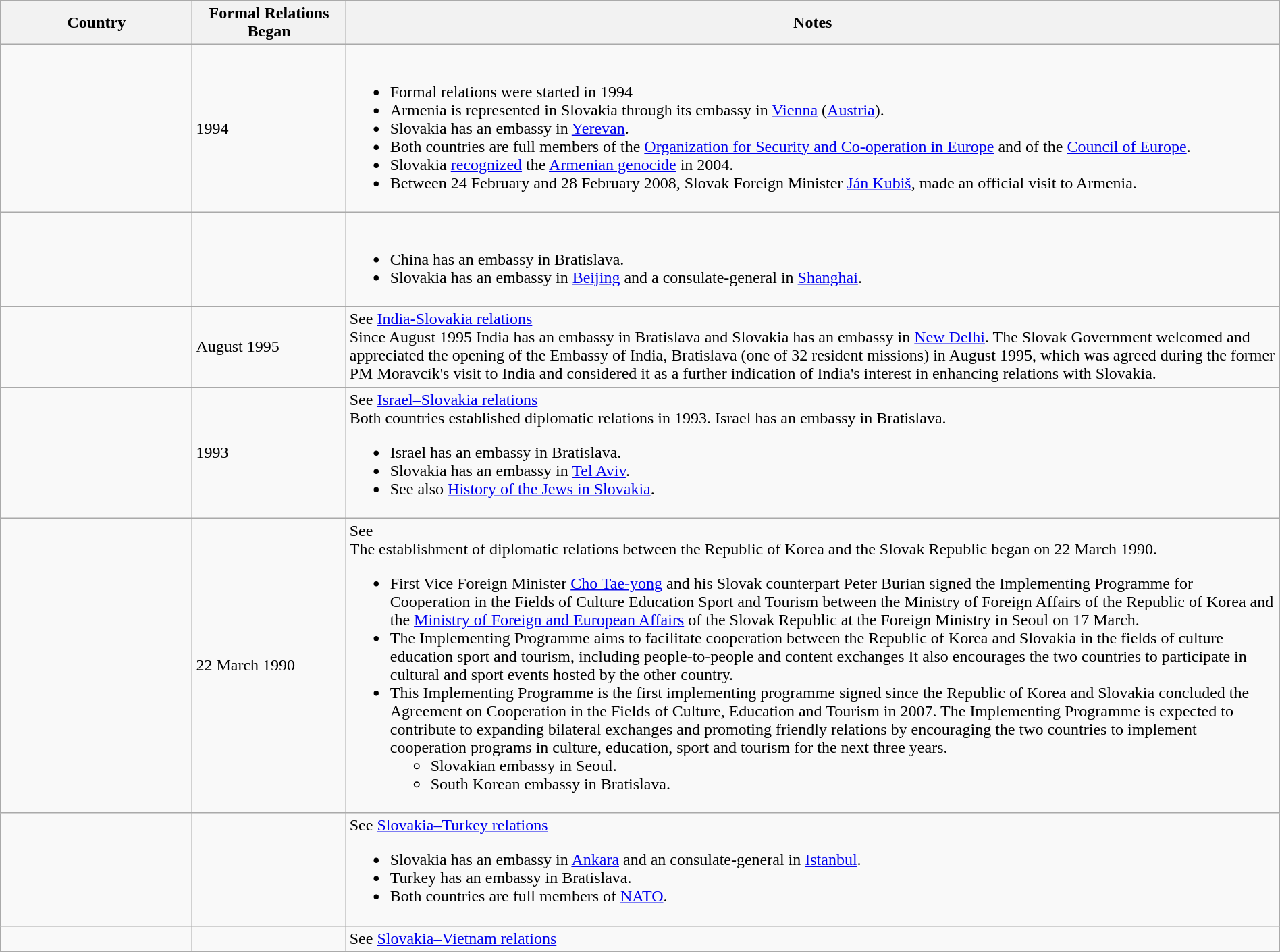<table class="wikitable sortable" border="1" style="width:100%; margin:auto;">
<tr>
<th width="15%">Country</th>
<th width="12%">Formal Relations Began</th>
<th>Notes</th>
</tr>
<tr -valign="top">
<td></td>
<td>1994</td>
<td><br><ul><li>Formal relations were started in 1994</li><li>Armenia is represented in Slovakia through its embassy in <a href='#'>Vienna</a> (<a href='#'>Austria</a>).</li><li>Slovakia has an embassy in <a href='#'>Yerevan</a>.</li><li>Both countries are full members of the <a href='#'>Organization for Security and Co-operation in Europe</a> and of the <a href='#'>Council of Europe</a>.</li><li>Slovakia <a href='#'>recognized</a> the <a href='#'>Armenian genocide</a> in 2004.</li><li>Between 24 February and 28 February 2008, Slovak Foreign Minister <a href='#'>Ján Kubiš</a>, made an official visit to Armenia.</li></ul></td>
</tr>
<tr -valign="top">
<td></td>
<td></td>
<td><br><ul><li>China has an embassy in Bratislava.</li><li>Slovakia has an embassy in <a href='#'>Beijing</a> and a consulate-general in <a href='#'>Shanghai</a>.</li></ul></td>
</tr>
<tr -valign="top">
<td></td>
<td>August 1995</td>
<td>See <a href='#'>India-Slovakia relations</a><br>Since August 1995 India has an embassy in Bratislava and Slovakia has an embassy in <a href='#'>New Delhi</a>.
The Slovak Government welcomed and appreciated the opening of the Embassy of India, Bratislava (one of 32 resident missions) in August 1995, which was agreed during the former PM Moravcik's visit to India and considered it as a further indication of India's interest in enhancing relations with Slovakia.</td>
</tr>
<tr -valign="top">
<td></td>
<td>1993</td>
<td>See <a href='#'>Israel–Slovakia relations</a><br>Both countries established diplomatic relations in 1993. Israel has an embassy in Bratislava.<ul><li>Israel has an embassy in Bratislava.</li><li>Slovakia has an embassy in <a href='#'>Tel Aviv</a>.</li><li>See also <a href='#'>History of the Jews in Slovakia</a>.</li></ul></td>
</tr>
<tr -valign="top">
<td></td>
<td>22 March 1990</td>
<td>See <br>The establishment of diplomatic relations between the Republic of Korea and the Slovak Republic began on 22 March 1990.<ul><li>First Vice Foreign Minister <a href='#'>Cho Tae-yong</a> and his Slovak counterpart Peter Burian signed the Implementing Programme for Cooperation in the Fields of Culture Education Sport and Tourism between the Ministry of Foreign Affairs of the Republic of Korea and the <a href='#'>Ministry of Foreign and European Affairs</a> of the Slovak Republic at the Foreign Ministry in Seoul on 17 March.</li><li>The Implementing Programme aims to facilitate cooperation between the Republic of Korea and Slovakia in the fields of culture education sport and tourism, including people-to-people and content exchanges It also encourages the two countries to participate in cultural and sport events hosted by the other country.</li><li>This Implementing Programme is the first implementing programme signed since the Republic of Korea and Slovakia concluded the Agreement on Cooperation in the Fields of Culture, Education and Tourism in 2007. The Implementing Programme is expected to contribute to expanding bilateral exchanges and promoting friendly relations by encouraging the two countries to implement cooperation programs in culture, education, sport and tourism for the next three years.<ul><li>Slovakian embassy in Seoul.</li><li>South Korean embassy in Bratislava.</li></ul></li></ul></td>
</tr>
<tr -valign="top">
<td></td>
<td></td>
<td>See <a href='#'>Slovakia–Turkey relations</a><br><ul><li>Slovakia has an embassy in <a href='#'>Ankara</a> and an consulate-general in <a href='#'>Istanbul</a>.</li><li>Turkey has an embassy in Bratislava.</li><li>Both countries are full members of <a href='#'>NATO</a>.</li></ul></td>
</tr>
<tr valign="top">
<td></td>
<td></td>
<td>See <a href='#'>Slovakia–Vietnam relations</a></td>
</tr>
</table>
